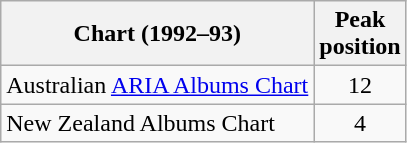<table class="wikitable">
<tr>
<th align="left">Chart (1992–93)</th>
<th align="center">Peak<br>position</th>
</tr>
<tr>
<td align="left">Australian <a href='#'>ARIA Albums Chart</a></td>
<td align="center">12</td>
</tr>
<tr>
<td align="left">New Zealand Albums Chart</td>
<td align="center">4</td>
</tr>
</table>
